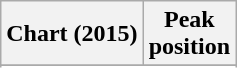<table class="wikitable sortable plainrowheaders" style="text-align:center">
<tr>
<th>Chart (2015)</th>
<th>Peak<br>position</th>
</tr>
<tr>
</tr>
<tr>
</tr>
<tr>
</tr>
</table>
